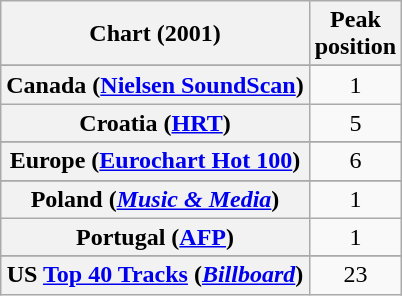<table class="wikitable sortable plainrowheaders" style="text-align:center">
<tr>
<th scope="col">Chart (2001)</th>
<th scope="col">Peak<br>position</th>
</tr>
<tr>
</tr>
<tr>
</tr>
<tr>
</tr>
<tr>
</tr>
<tr>
<th scope="row">Canada (<a href='#'>Nielsen SoundScan</a>)</th>
<td>1</td>
</tr>
<tr>
<th scope="row">Croatia (<a href='#'>HRT</a>)</th>
<td>5</td>
</tr>
<tr>
</tr>
<tr>
<th scope="row">Europe (<a href='#'>Eurochart Hot 100</a>)</th>
<td>6</td>
</tr>
<tr>
</tr>
<tr>
</tr>
<tr>
</tr>
<tr>
</tr>
<tr>
</tr>
<tr>
</tr>
<tr>
</tr>
<tr>
</tr>
<tr>
<th scope="row">Poland (<em><a href='#'>Music & Media</a></em>)</th>
<td>1</td>
</tr>
<tr>
<th scope="row">Portugal (<a href='#'>AFP</a>)</th>
<td>1</td>
</tr>
<tr>
</tr>
<tr>
</tr>
<tr>
</tr>
<tr>
</tr>
<tr>
</tr>
<tr>
</tr>
<tr>
</tr>
<tr>
</tr>
<tr>
</tr>
<tr>
</tr>
<tr>
<th scope="row">US <a href='#'>Top 40 Tracks</a> (<em><a href='#'>Billboard</a></em>)</th>
<td>23</td>
</tr>
</table>
